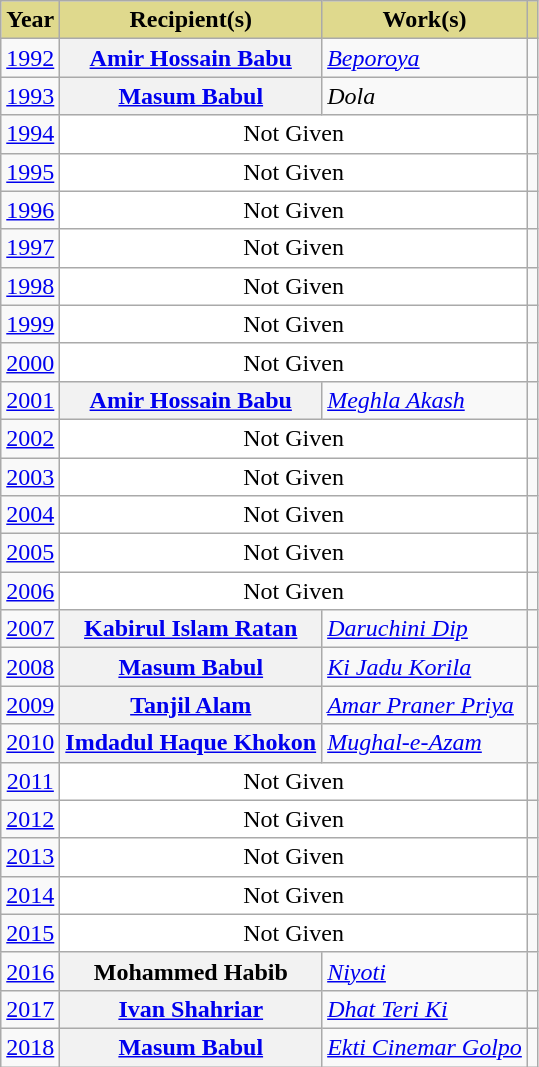<table class="wikitable sortable plainrowheaders">
<tr>
<th scope="col" style="background-color:#DFD98D">Year</th>
<th scope="col" style="background-color:#DFD98D">Recipient(s)</th>
<th scope="col" style="background-color:#DFD98D">Work(s)</th>
<th scope="col" style="background-color:#DFD98D" class="unsortable"></th>
</tr>
<tr>
<td style="text-align:center;"><a href='#'>1992<br></a></td>
<th scope="row"><a href='#'>Amir Hossain Babu</a></th>
<td><em><a href='#'>Beporoya</a></em></td>
<td></td>
</tr>
<tr>
<td style="text-align:center;"><a href='#'>1993<br></a></td>
<th scope="row"><a href='#'>Masum Babul</a></th>
<td><em>Dola</em></td>
<td></td>
</tr>
<tr>
<td style="text-align:center;"><a href='#'>1994<br></a></td>
<td scope="row" style="background-color:#FFFFFF ;text-align:center" colspan="2">Not Given</td>
<td></td>
</tr>
<tr>
<td style="text-align:center;"><a href='#'>1995<br></a></td>
<td scope="row" style="background-color:#FFFFFF ;text-align:center" colspan="2">Not Given</td>
<td></td>
</tr>
<tr>
<td style="text-align:center;"><a href='#'>1996<br></a></td>
<td scope="row" style="background-color:#FFFFFF ;text-align:center" colspan="2">Not Given</td>
<td></td>
</tr>
<tr>
<td style="text-align:center;"><a href='#'>1997<br></a></td>
<td scope="row" style="background-color:#FFFFFF ;text-align:center" colspan="2">Not Given</td>
<td></td>
</tr>
<tr>
<td style="text-align:center;"><a href='#'>1998<br></a></td>
<td scope="row" style="background-color:#FFFFFF ;text-align:center" colspan="2">Not Given</td>
<td></td>
</tr>
<tr>
<td style="text-align:center;"><a href='#'>1999<br></a></td>
<td scope="row" style="background-color:#FFFFFF ;text-align:center" colspan="2">Not Given</td>
<td></td>
</tr>
<tr>
<td style="text-align:center;"><a href='#'>2000<br></a></td>
<td scope="row" style="background-color:#FFFFFF ;text-align:center" colspan="2">Not Given</td>
<td></td>
</tr>
<tr>
<td style="text-align:center;"><a href='#'>2001<br></a></td>
<th scope="row"><a href='#'>Amir Hossain Babu</a></th>
<td><em><a href='#'>Meghla Akash</a></em></td>
<td></td>
</tr>
<tr>
<td style="text-align:center;"><a href='#'>2002<br></a></td>
<td scope="row" style="background-color:#FFFFFF ;text-align:center" colspan="2">Not Given</td>
<td></td>
</tr>
<tr>
<td style="text-align:center;"><a href='#'>2003<br></a></td>
<td scope="row" style="background-color:#FFFFFF ;text-align:center" colspan="2">Not Given</td>
<td></td>
</tr>
<tr>
<td style="text-align:center;"><a href='#'>2004<br></a></td>
<td scope="row" style="background-color:#FFFFFF ;text-align:center" colspan="2">Not Given</td>
<td></td>
</tr>
<tr>
<td style="text-align:center;"><a href='#'>2005<br></a></td>
<td scope="row" style="background-color:#FFFFFF ;text-align:center" colspan="2">Not Given</td>
<td></td>
</tr>
<tr>
<td style="text-align:center;"><a href='#'>2006<br></a></td>
<td scope="row" style="background-color:#FFFFFF ;text-align:center" colspan="2">Not Given</td>
<td></td>
</tr>
<tr>
<td style="text-align:center;"><a href='#'>2007<br></a></td>
<th scope="row"><a href='#'>Kabirul Islam Ratan</a></th>
<td><em><a href='#'>Daruchini Dip</a></em> </td>
<td></td>
</tr>
<tr>
<td style="text-align:center;"><a href='#'>2008<br></a></td>
<th scope="row"><a href='#'>Masum Babul</a></th>
<td><em><a href='#'>Ki Jadu Korila</a></em></td>
<td></td>
</tr>
<tr>
<td style="text-align:center;"><a href='#'>2009<br></a></td>
<th scope="row"><a href='#'>Tanjil Alam</a></th>
<td><em><a href='#'>Amar Praner Priya</a></em></td>
<td></td>
</tr>
<tr>
<td style="text-align:center;"><a href='#'>2010<br></a></td>
<th scope="row"><a href='#'>Imdadul Haque Khokon</a></th>
<td><em><a href='#'>Mughal-e-Azam</a></em></td>
<td></td>
</tr>
<tr>
<td style="text-align:center;"><a href='#'>2011<br></a></td>
<td scope="row" style="background-color:#FFFFFF ;text-align:center" colspan="2">Not Given</td>
<td></td>
</tr>
<tr>
<td style="text-align:center;"><a href='#'>2012<br></a></td>
<td scope="row" style="background-color:#FFFFFF ;text-align:center" colspan="2">Not Given</td>
<td></td>
</tr>
<tr>
<td style="text-align:center;"><a href='#'>2013<br></a></td>
<td scope="row" style="background-color:#FFFFFF ;text-align:center" colspan="2">Not Given</td>
<td></td>
</tr>
<tr>
<td style="text-align:center;"><a href='#'>2014<br></a></td>
<td scope="row" style="background-color:#FFFFFF ;text-align:center" colspan="2">Not Given</td>
<td></td>
</tr>
<tr>
<td style="text-align:center;"><a href='#'>2015<br></a></td>
<td scope="row" style="background-color:#FFFFFF ;text-align:center" colspan="2">Not Given</td>
<td></td>
</tr>
<tr>
<td style="text-align:center;"><a href='#'>2016<br></a></td>
<th scope="row">Mohammed Habib</th>
<td><em><a href='#'>Niyoti</a></em></td>
<td></td>
</tr>
<tr>
<td style="text-align:center;"><a href='#'>2017<br></a></td>
<th scope="row"><a href='#'>Ivan Shahriar</a></th>
<td><em><a href='#'>Dhat Teri Ki</a></em></td>
<td></td>
</tr>
<tr>
<td style="text-align:center;"><a href='#'>2018<br></a></td>
<th scope="row"><a href='#'>Masum Babul</a></th>
<td><em><a href='#'>Ekti Cinemar Golpo</a></em></td>
<td></td>
</tr>
</table>
